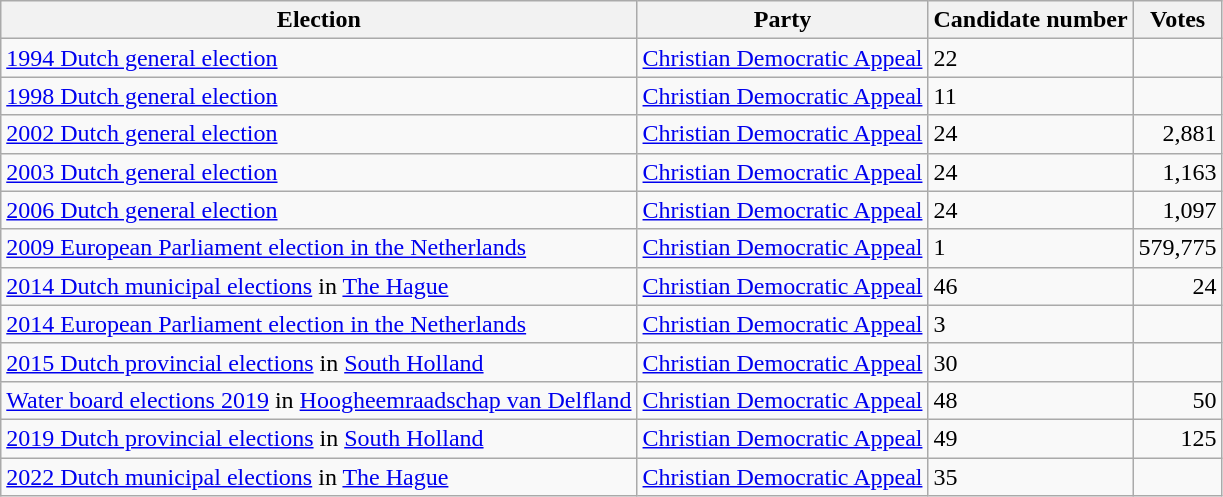<table class="wikitable sortable">
<tr |>
<th>Election</th>
<th>Party</th>
<th>Candidate number</th>
<th>Votes</th>
</tr>
<tr>
<td><a href='#'>1994 Dutch general election</a></td>
<td><a href='#'>Christian Democratic Appeal</a></td>
<td>22</td>
<td></td>
</tr>
<tr>
<td><a href='#'>1998 Dutch general election</a></td>
<td><a href='#'>Christian Democratic Appeal</a></td>
<td>11</td>
<td></td>
</tr>
<tr>
<td><a href='#'>2002 Dutch general election</a></td>
<td><a href='#'>Christian Democratic Appeal</a></td>
<td>24</td>
<td style=text-align:right>2,881</td>
</tr>
<tr>
<td><a href='#'>2003 Dutch general election</a></td>
<td><a href='#'>Christian Democratic Appeal</a></td>
<td>24</td>
<td style=text-align:right>1,163</td>
</tr>
<tr>
<td><a href='#'>2006 Dutch general election</a></td>
<td><a href='#'>Christian Democratic Appeal</a></td>
<td>24</td>
<td style=text-align:right>1,097</td>
</tr>
<tr>
<td><a href='#'>2009 European Parliament election in the Netherlands</a></td>
<td><a href='#'>Christian Democratic Appeal</a></td>
<td>1</td>
<td style=text-align:right>579,775</td>
</tr>
<tr>
<td><a href='#'>2014 Dutch municipal elections</a> in <a href='#'>The Hague</a></td>
<td><a href='#'>Christian Democratic Appeal</a></td>
<td>46</td>
<td style=text-align:right>24</td>
</tr>
<tr>
<td><a href='#'>2014 European Parliament election in the Netherlands</a></td>
<td><a href='#'>Christian Democratic Appeal</a></td>
<td>3</td>
<td></td>
</tr>
<tr>
<td><a href='#'>2015 Dutch provincial elections</a> in <a href='#'>South Holland</a></td>
<td><a href='#'>Christian Democratic Appeal</a></td>
<td>30</td>
<td></td>
</tr>
<tr>
<td><a href='#'>Water board elections 2019</a> in <a href='#'>Hoogheemraadschap van Delfland</a></td>
<td><a href='#'>Christian Democratic Appeal</a></td>
<td>48</td>
<td style=text-align:right>50</td>
</tr>
<tr>
<td><a href='#'>2019 Dutch provincial elections</a> in <a href='#'>South Holland</a></td>
<td><a href='#'>Christian Democratic Appeal</a></td>
<td>49</td>
<td style=text-align:right>125</td>
</tr>
<tr>
<td><a href='#'>2022 Dutch municipal elections</a> in <a href='#'>The Hague</a></td>
<td><a href='#'>Christian Democratic Appeal</a></td>
<td>35</td>
<td></td>
</tr>
</table>
